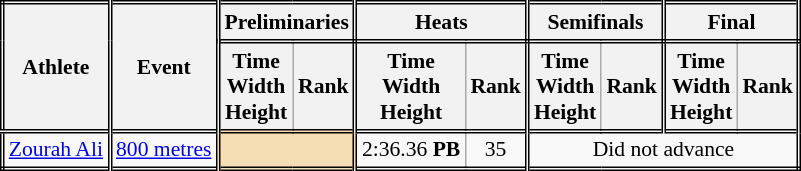<table class=wikitable style="font-size:90%; border: double;">
<tr>
<th rowspan="2" style="border-right:double">Athlete</th>
<th rowspan="2" style="border-right:double">Event</th>
<th colspan="2" style="border-right:double; border-bottom:double;">Preliminaries</th>
<th colspan="2" style="border-right:double; border-bottom:double;">Heats</th>
<th colspan="2" style="border-right:double; border-bottom:double;">Semifinals</th>
<th colspan="2" style="border-right:double; border-bottom:double;">Final</th>
</tr>
<tr>
<th>Time<br>Width<br>Height</th>
<th style="border-right:double">Rank</th>
<th>Time<br>Width<br>Height</th>
<th style="border-right:double">Rank</th>
<th>Time<br>Width<br>Height</th>
<th style="border-right:double">Rank</th>
<th>Time<br>Width<br>Height</th>
<th style="border-right:double">Rank</th>
</tr>
<tr style="border-top: double;">
<td style="border-right:double"><a href='#'>Zourah Ali</a></td>
<td style="border-right:double"><a href='#'>800 metres</a></td>
<td style="border-right:double" colspan= 2 bgcolor="wheat"></td>
<td align=center>2:36.36 <strong>PB</strong></td>
<td align=center style="border-right:double">35</td>
<td colspan="4" align=center>Did not advance</td>
</tr>
</table>
